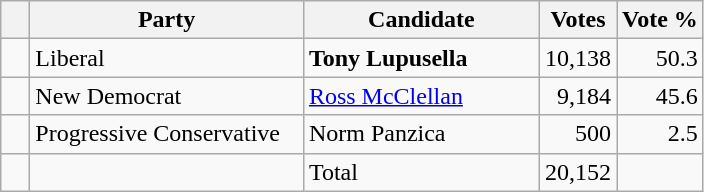<table class="wikitable">
<tr>
<th></th>
<th scope="col" width="175">Party</th>
<th scope="col" width="150">Candidate</th>
<th>Votes</th>
<th>Vote %</th>
</tr>
<tr>
<td>   </td>
<td>Liberal</td>
<td><strong>Tony Lupusella</strong></td>
<td align=right>10,138</td>
<td align=right>50.3</td>
</tr>
<tr |>
<td>   </td>
<td>New Democrat</td>
<td><a href='#'>Ross McClellan</a></td>
<td align=right>9,184</td>
<td align=right>45.6</td>
</tr>
<tr |>
<td>   </td>
<td>Progressive Conservative</td>
<td>Norm Panzica</td>
<td align=right>500</td>
<td align=right>2.5<br></td>
</tr>
<tr>
<td></td>
<td></td>
<td>Total</td>
<td align=right>20,152</td>
<td></td>
</tr>
</table>
